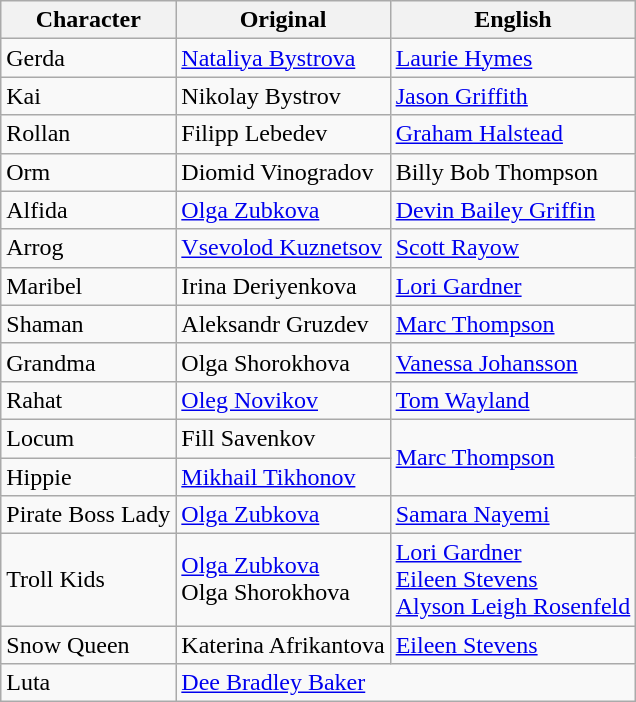<table class="wikitable">
<tr>
<th>Character</th>
<th>Original</th>
<th>English</th>
</tr>
<tr>
<td>Gerda</td>
<td><a href='#'>Nataliya Bystrova</a></td>
<td><a href='#'>Laurie Hymes</a></td>
</tr>
<tr>
<td>Kai</td>
<td>Nikolay Bystrov</td>
<td><a href='#'>Jason Griffith</a></td>
</tr>
<tr>
<td>Rollan</td>
<td>Filipp Lebedev</td>
<td><a href='#'>Graham Halstead</a></td>
</tr>
<tr>
<td>Orm</td>
<td>Diomid Vinogradov</td>
<td>Billy Bob Thompson</td>
</tr>
<tr>
<td>Alfida</td>
<td><a href='#'>Olga Zubkova</a></td>
<td><a href='#'>Devin Bailey Griffin</a></td>
</tr>
<tr>
<td>Arrog</td>
<td><a href='#'>Vsevolod Kuznetsov</a></td>
<td><a href='#'>Scott Rayow</a></td>
</tr>
<tr>
<td>Maribel</td>
<td>Irina Deriyenkova</td>
<td><a href='#'>Lori Gardner</a></td>
</tr>
<tr>
<td>Shaman</td>
<td>Aleksandr Gruzdev</td>
<td><a href='#'>Marc Thompson</a></td>
</tr>
<tr>
<td>Grandma</td>
<td>Olga Shorokhova</td>
<td><a href='#'>Vanessa Johansson</a></td>
</tr>
<tr>
<td>Rahat</td>
<td><a href='#'>Oleg Novikov</a></td>
<td><a href='#'>Tom Wayland</a></td>
</tr>
<tr>
<td>Locum</td>
<td>Fill Savenkov</td>
<td rowspan="2"><a href='#'>Marc Thompson</a></td>
</tr>
<tr>
<td>Hippie</td>
<td><a href='#'>Mikhail Tikhonov</a></td>
</tr>
<tr>
<td>Pirate Boss Lady</td>
<td><a href='#'>Olga Zubkova</a></td>
<td><a href='#'>Samara Nayemi</a></td>
</tr>
<tr>
<td>Troll Kids</td>
<td><a href='#'>Olga Zubkova</a><br>Olga Shorokhova</td>
<td><a href='#'>Lori Gardner</a><br><a href='#'>Eileen Stevens</a><br><a href='#'>Alyson Leigh Rosenfeld</a></td>
</tr>
<tr>
<td>Snow Queen</td>
<td>Katerina Afrikantova</td>
<td><a href='#'>Eileen Stevens</a></td>
</tr>
<tr>
<td>Luta</td>
<td colspan="2"><a href='#'>Dee Bradley Baker</a></td>
</tr>
</table>
